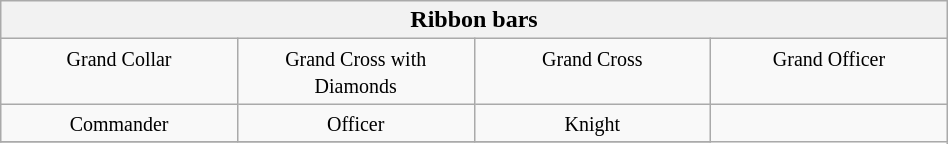<table align=center class=wikitable width=50%>
<tr>
<th colspan=5><strong>Ribbon bars</strong></th>
</tr>
<tr>
<td width=20% valign=top align=center><small>Grand Collar</small></td>
<td width=20% valign=top align=center><small>Grand Cross with Diamonds</small></td>
<td width=20% valign=top align=center><small>Grand Cross</small></td>
<td width=20% valign=top align=center><small>Grand Officer</small></td>
</tr>
<tr>
<td width=20% valign=top align=center><small>Commander</small></td>
<td width=20% valign=top align=center><small>Officer</small></td>
<td width=20% valign=top align=center><small>Knight</small></td>
</tr>
<tr>
</tr>
</table>
